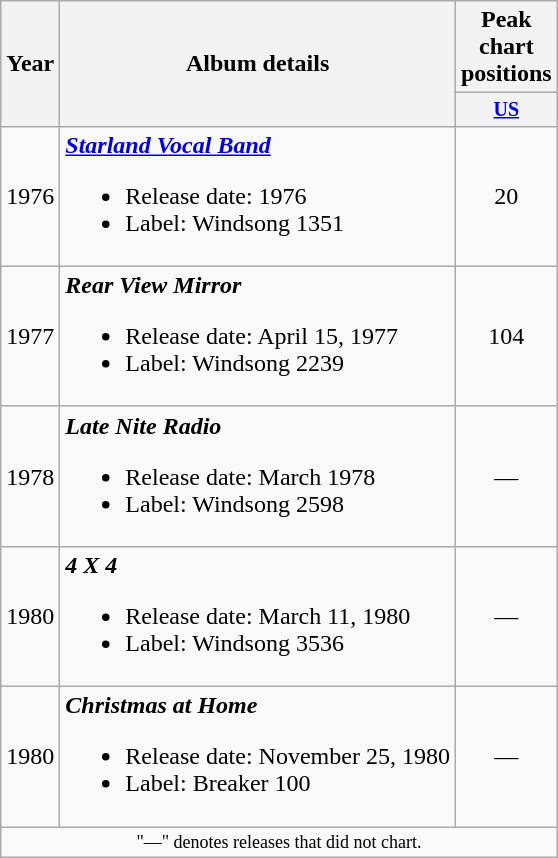<table class=wikitable style="text-align:center;">
<tr>
<th rowspan=2>Year</th>
<th rowspan=2>Album details</th>
<th colspan=1>Peak chart<br>positions</th>
</tr>
<tr style="font-size:smaller;">
<th width=40><a href='#'>US</a><br></th>
</tr>
<tr>
<td>1976</td>
<td align=left><strong><em><a href='#'>Starland Vocal Band</a></em></strong><br><ul><li>Release date: 1976</li><li>Label: Windsong 1351</li></ul></td>
<td>20</td>
</tr>
<tr>
<td>1977</td>
<td align=left><strong><em>Rear View Mirror</em></strong><br><ul><li>Release date: April 15, 1977</li><li>Label: Windsong 2239</li></ul></td>
<td>104</td>
</tr>
<tr>
<td>1978</td>
<td align=left><strong><em>Late Nite Radio</em></strong><br><ul><li>Release date: March 1978</li><li>Label: Windsong 2598</li></ul></td>
<td>—</td>
</tr>
<tr>
<td>1980</td>
<td align=left><strong><em>4 X 4</em></strong><br><ul><li>Release date: March 11, 1980</li><li>Label: Windsong 3536</li></ul></td>
<td>—</td>
</tr>
<tr>
<td>1980</td>
<td align=left><strong><em>Christmas at Home</em></strong><br><ul><li>Release date: November 25, 1980</li><li>Label: Breaker 100</li></ul></td>
<td>—</td>
</tr>
<tr>
<td colspan="3" style="text-align:center; font-size:9pt;">"—" denotes releases that did not chart.</td>
</tr>
</table>
